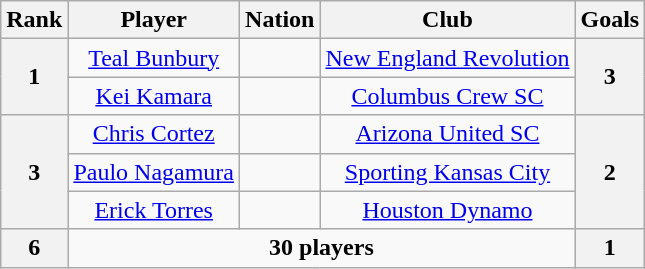<table class="wikitable" style="text-align:center">
<tr>
<th>Rank</th>
<th>Player</th>
<th>Nation</th>
<th>Club</th>
<th>Goals</th>
</tr>
<tr>
<th rowspan="2">1</th>
<td><a href='#'>Teal Bunbury</a></td>
<td></td>
<td><a href='#'>New England Revolution</a></td>
<th rowspan="2">3</th>
</tr>
<tr>
<td><a href='#'>Kei Kamara</a></td>
<td></td>
<td><a href='#'>Columbus Crew SC</a></td>
</tr>
<tr>
<th rowspan="3">3</th>
<td><a href='#'>Chris Cortez</a></td>
<td></td>
<td><a href='#'>Arizona United SC</a></td>
<th rowspan="3">2</th>
</tr>
<tr>
<td><a href='#'>Paulo Nagamura</a></td>
<td></td>
<td><a href='#'>Sporting Kansas City</a></td>
</tr>
<tr>
<td><a href='#'>Erick Torres</a></td>
<td></td>
<td><a href='#'>Houston Dynamo</a></td>
</tr>
<tr>
<th>6</th>
<td colspan=3><strong>30 players</strong></td>
<th>1</th>
</tr>
</table>
